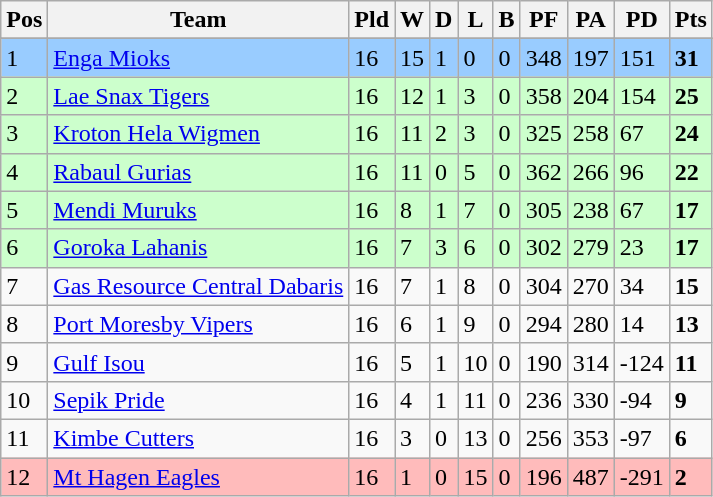<table class="wikitable">
<tr>
<th>Pos</th>
<th>Team</th>
<th>Pld</th>
<th>W</th>
<th>D</th>
<th>L</th>
<th>B</th>
<th>PF</th>
<th>PA</th>
<th>PD</th>
<th>Pts</th>
</tr>
<tr>
</tr>
<tr>
<td style="background: #99ccff;">1</td>
<td style="background: #99ccff;"><a href='#'>Enga Mioks</a></td>
<td style="background: #99ccff;">16</td>
<td style="background: #99ccff;">15</td>
<td style="background: #99ccff;">1</td>
<td style="background: #99ccff;">0</td>
<td style="background: #99ccff;">0</td>
<td style="background: #99ccff;">348</td>
<td style="background: #99ccff;">197</td>
<td style="background: #99ccff;">151</td>
<td style="background: #99ccff;"><strong>31</strong></td>
</tr>
<tr>
<td style="background: #ccffcc;">2</td>
<td style="background: #ccffcc;"> <a href='#'>Lae Snax Tigers</a></td>
<td style="background: #ccffcc;">16</td>
<td style="background: #ccffcc;">12</td>
<td style="background: #ccffcc;">1</td>
<td style="background: #ccffcc;">3</td>
<td style="background: #ccffcc;">0</td>
<td style="background: #ccffcc;">358</td>
<td style="background: #ccffcc;">204</td>
<td style="background: #ccffcc;">154</td>
<td style="background: #ccffcc;"><strong>25</strong></td>
</tr>
<tr>
<td style="background: #ccffcc;">3</td>
<td style="background: #ccffcc;"><a href='#'>Kroton Hela Wigmen</a></td>
<td style="background: #ccffcc;">16</td>
<td style="background: #ccffcc;">11</td>
<td style="background: #ccffcc;">2</td>
<td style="background: #ccffcc;">3</td>
<td style="background: #ccffcc;">0</td>
<td style="background: #ccffcc;">325</td>
<td style="background: #ccffcc;">258</td>
<td style="background: #ccffcc;">67</td>
<td style="background: #ccffcc;"><strong>24</strong></td>
</tr>
<tr>
<td style="background: #ccffcc;">4</td>
<td style="background: #ccffcc;"><a href='#'>Rabaul Gurias</a></td>
<td style="background: #ccffcc;">16</td>
<td style="background: #ccffcc;">11</td>
<td style="background: #ccffcc;">0</td>
<td style="background: #ccffcc;">5</td>
<td style="background: #ccffcc;">0</td>
<td style="background: #ccffcc;">362</td>
<td style="background: #ccffcc;">266</td>
<td style="background: #ccffcc;">96</td>
<td style="background: #ccffcc;"><strong>22</strong></td>
</tr>
<tr>
<td style="background: #ccffcc;">5</td>
<td style="background: #ccffcc;"><a href='#'>Mendi Muruks</a></td>
<td style="background: #ccffcc;">16</td>
<td style="background: #ccffcc;">8</td>
<td style="background: #ccffcc;">1</td>
<td style="background: #ccffcc;">7</td>
<td style="background: #ccffcc;">0</td>
<td style="background: #ccffcc;">305</td>
<td style="background: #ccffcc;">238</td>
<td style="background: #ccffcc;">67</td>
<td style="background: #ccffcc;"><strong>17</strong></td>
</tr>
<tr>
<td style="background: #ccffcc;">6</td>
<td style="background: #ccffcc;"><a href='#'>Goroka Lahanis</a></td>
<td style="background: #ccffcc;">16</td>
<td style="background: #ccffcc;">7</td>
<td style="background: #ccffcc;">3</td>
<td style="background: #ccffcc;">6</td>
<td style="background: #ccffcc;">0</td>
<td style="background: #ccffcc;">302</td>
<td style="background: #ccffcc;">279</td>
<td style="background: #ccffcc;">23</td>
<td style="background: #ccffcc;"><strong>17</strong></td>
</tr>
<tr>
<td>7</td>
<td><a href='#'>Gas Resource Central Dabaris</a></td>
<td>16</td>
<td>7</td>
<td>1</td>
<td>8</td>
<td>0</td>
<td>304</td>
<td>270</td>
<td>34</td>
<td><strong>15</strong></td>
</tr>
<tr>
<td>8</td>
<td> <a href='#'>Port Moresby Vipers</a></td>
<td>16</td>
<td>6</td>
<td>1</td>
<td>9</td>
<td>0</td>
<td>294</td>
<td>280</td>
<td>14</td>
<td><strong>13</strong></td>
</tr>
<tr>
<td>9</td>
<td><a href='#'>Gulf Isou</a></td>
<td>16</td>
<td>5</td>
<td>1</td>
<td>10</td>
<td>0</td>
<td>190</td>
<td>314</td>
<td>-124</td>
<td><strong>11</strong></td>
</tr>
<tr>
<td>10</td>
<td><a href='#'>Sepik Pride</a></td>
<td>16</td>
<td>4</td>
<td>1</td>
<td>11</td>
<td>0</td>
<td>236</td>
<td>330</td>
<td>-94</td>
<td><strong>9</strong></td>
</tr>
<tr>
<td>11</td>
<td> <a href='#'>Kimbe Cutters</a></td>
<td>16</td>
<td>3</td>
<td>0</td>
<td>13</td>
<td>0</td>
<td>256</td>
<td>353</td>
<td>-97</td>
<td><strong>6</strong></td>
</tr>
<tr>
<td style="background: #ffbbbb;">12</td>
<td style="background: #ffbbbb;"><a href='#'>Mt Hagen Eagles</a></td>
<td style="background: #ffbbbb;">16</td>
<td style="background: #ffbbbb;">1</td>
<td style="background: #ffbbbb;">0</td>
<td style="background: #ffbbbb;">15</td>
<td style="background: #ffbbbb;">0</td>
<td style="background: #ffbbbb;">196</td>
<td style="background: #ffbbbb;">487</td>
<td style="background: #ffbbbb;">-291</td>
<td style="background: #ffbbbb;"><strong>2</strong></td>
</tr>
</table>
